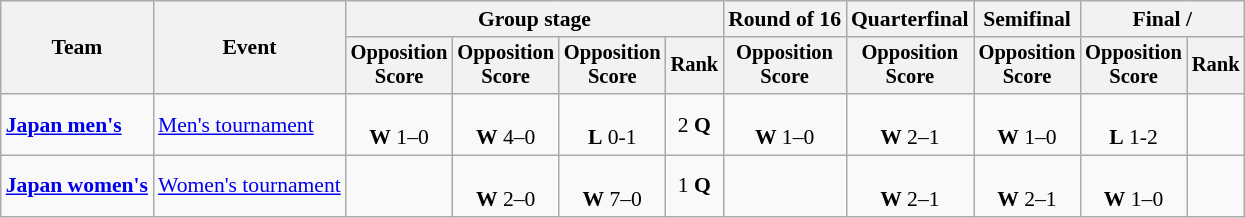<table class=wikitable style=font-size:90%;text-align:center>
<tr>
<th rowspan=2>Team</th>
<th rowspan=2>Event</th>
<th colspan=4>Group stage</th>
<th>Round of 16</th>
<th>Quarterfinal</th>
<th>Semifinal</th>
<th colspan=2>Final / </th>
</tr>
<tr style=font-size:95%>
<th>Opposition<br>Score</th>
<th>Opposition<br>Score</th>
<th>Opposition<br>Score</th>
<th>Rank</th>
<th>Opposition<br>Score</th>
<th>Opposition<br>Score</th>
<th>Opposition<br>Score</th>
<th>Opposition<br>Score</th>
<th>Rank</th>
</tr>
<tr>
<td style="text-align:left"><strong><a href='#'>Japan men's</a></strong></td>
<td style="text-align:left"><a href='#'>Men's tournament</a></td>
<td><br><strong>W</strong> 1–0</td>
<td><br><strong>W</strong> 4–0</td>
<td><br><strong>L</strong> 0-1</td>
<td>2 <strong>Q</strong></td>
<td><br><strong>W</strong> 1–0</td>
<td><br><strong>W</strong> 2–1</td>
<td><br><strong>W</strong> 1–0</td>
<td><br><strong>L</strong> 1-2</td>
<td></td>
</tr>
<tr>
<td style="text-align:left"><strong><a href='#'>Japan women's</a></strong></td>
<td style="text-align:left"><a href='#'>Women's tournament</a></td>
<td></td>
<td><br><strong>W</strong> 2–0</td>
<td><br><strong>W</strong> 7–0</td>
<td>1 <strong>Q</strong></td>
<td></td>
<td><br><strong>W</strong> 2–1</td>
<td><br><strong>W</strong> 2–1</td>
<td><br><strong>W</strong> 1–0</td>
<td></td>
</tr>
</table>
